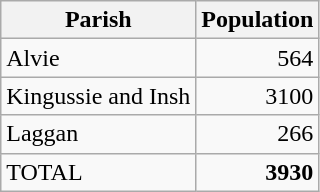<table class="wikitable">
<tr>
<th>Parish</th>
<th>Population</th>
</tr>
<tr>
<td align="left">Alvie</td>
<td align="right">564</td>
</tr>
<tr>
<td align="left">Kingussie and Insh</td>
<td align="right">3100</td>
</tr>
<tr>
<td align="left">Laggan</td>
<td align="right">266</td>
</tr>
<tr>
<td align="left">TOTAL</td>
<td align="right"><strong>3930</strong></td>
</tr>
</table>
